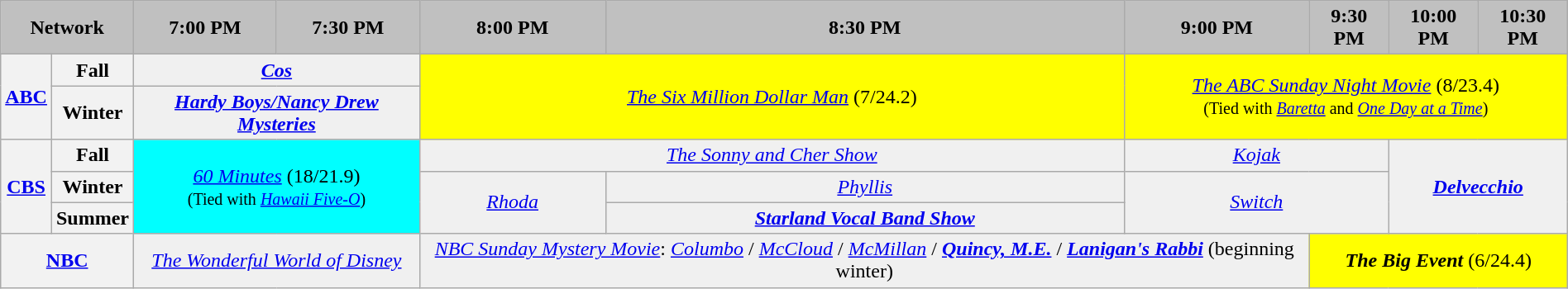<table class="wikitable" style="width:100%;margin-right:0;text-align:center">
<tr>
<th colspan="2" style="background-color:#C0C0C0;text-align:center">Network</th>
<th style="background-color:#C0C0C0;text-align:center">7:00 PM</th>
<th style="background-color:#C0C0C0;text-align:center">7:30 PM</th>
<th style="background-color:#C0C0C0;text-align:center">8:00 PM</th>
<th style="background-color:#C0C0C0;text-align:center">8:30 PM</th>
<th style="background-color:#C0C0C0;text-align:center">9:00 PM</th>
<th style="background-color:#C0C0C0;text-align:center">9:30 PM</th>
<th style="background-color:#C0C0C0;text-align:center">10:00 PM</th>
<th style="background-color:#C0C0C0;text-align:center">10:30 PM</th>
</tr>
<tr>
<th bgcolor="#C0C0C0" rowspan="2"><a href='#'>ABC</a></th>
<th>Fall</th>
<td bgcolor="#F0F0F0" colspan="2"><strong><em><a href='#'>Cos</a></em></strong></td>
<td bgcolor="#FFFF00" colspan="2" rowspan="2"><em><a href='#'>The Six Million Dollar Man</a></em> (7/24.2)</td>
<td bgcolor="#FFFF00" colspan="4" rowspan="2"><em><a href='#'>The ABC Sunday Night Movie</a></em> (8/23.4)<br><small>(Tied with <em><a href='#'>Baretta</a></em> and <em><a href='#'>One Day at a Time</a></em>)</small></td>
</tr>
<tr>
<th>Winter</th>
<td bgcolor="#F0F0F0" colspan="2"><strong><em><a href='#'>Hardy Boys/Nancy Drew Mysteries</a></em></strong></td>
</tr>
<tr>
<th bgcolor="#C0C0C0" rowspan="3"><a href='#'>CBS</a></th>
<th>Fall</th>
<td bgcolor="#00FFFF" colspan="2" rowspan="3"><em><a href='#'>60 Minutes</a></em> (18/21.9)<br><small>(Tied with <em><a href='#'>Hawaii Five-O</a></em>)</small></td>
<td bgcolor="#F0F0F0" colspan="2"><em><a href='#'>The Sonny and Cher Show</a></em></td>
<td bgcolor="#F0F0F0" colspan="2"><em><a href='#'>Kojak</a></em></td>
<td bgcolor="#F0F0F0" colspan="2" rowspan="3"><strong><em><a href='#'>Delvecchio</a></em></strong></td>
</tr>
<tr>
<th>Winter</th>
<td bgcolor="#F0F0F0" colspan="1" rowspan="2"><em><a href='#'>Rhoda</a></em></td>
<td bgcolor="#F0F0F0" colspan="1"><em><a href='#'>Phyllis</a></em></td>
<td bgcolor="#F0F0F0" colspan="2" rowspan="2"><em><a href='#'>Switch</a></em></td>
</tr>
<tr>
<th>Summer</th>
<td bgcolor="#F0F0F0" colspan="1"><strong><em><a href='#'>Starland Vocal Band Show</a></em></strong></td>
</tr>
<tr>
<th bgcolor="#C0C0C0" colspan="2"><a href='#'>NBC</a></th>
<td bgcolor="#F0F0F0" colspan="2"><em><a href='#'>The Wonderful World of Disney</a></em></td>
<td bgcolor="#F0F0F0" colspan="3"><em><a href='#'>NBC Sunday Mystery Movie</a></em>: <em><a href='#'>Columbo</a></em> / <em><a href='#'>McCloud</a></em> / <em><a href='#'>McMillan</a></em> / <strong><em><a href='#'>Quincy, M.E.</a></em></strong> / <strong><em><a href='#'>Lanigan's Rabbi</a></em></strong> (beginning winter)</td>
<td bgcolor="#FFFF00" colspan="3"><strong><em>The Big Event</em></strong> (6/24.4)</td>
</tr>
</table>
